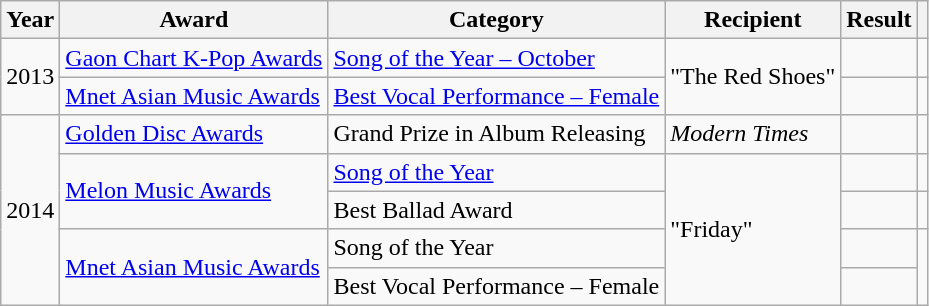<table class="wikitable sortable">
<tr>
<th>Year</th>
<th>Award</th>
<th>Category</th>
<th>Recipient</th>
<th>Result</th>
<th class="unsortable"></th>
</tr>
<tr>
<td rowspan="2">2013</td>
<td><a href='#'>Gaon Chart K-Pop Awards</a></td>
<td><a href='#'>Song of the Year – October</a></td>
<td rowspan="2">"The Red Shoes"</td>
<td></td>
<td style="text-align:center;"></td>
</tr>
<tr>
<td><a href='#'>Mnet Asian Music Awards</a></td>
<td><a href='#'>Best Vocal Performance – Female</a></td>
<td></td>
<td style="text-align:center"></td>
</tr>
<tr>
<td rowspan="5">2014</td>
<td><a href='#'>Golden Disc Awards</a></td>
<td>Grand Prize in Album Releasing</td>
<td><em>Modern Times</em></td>
<td></td>
<td style="text-align:center;"></td>
</tr>
<tr>
<td rowspan="2"><a href='#'>Melon Music Awards</a></td>
<td><a href='#'>Song of the Year</a></td>
<td rowspan="4">"Friday"</td>
<td></td>
<td style="text-align:center;"></td>
</tr>
<tr>
<td>Best Ballad Award</td>
<td></td>
<td style="text-align:center;"></td>
</tr>
<tr>
<td rowspan="2"><a href='#'>Mnet Asian Music Awards</a></td>
<td>Song of the Year</td>
<td></td>
<td style="text-align:center;" rowspan="2"></td>
</tr>
<tr>
<td>Best Vocal Performance – Female</td>
<td></td>
</tr>
</table>
